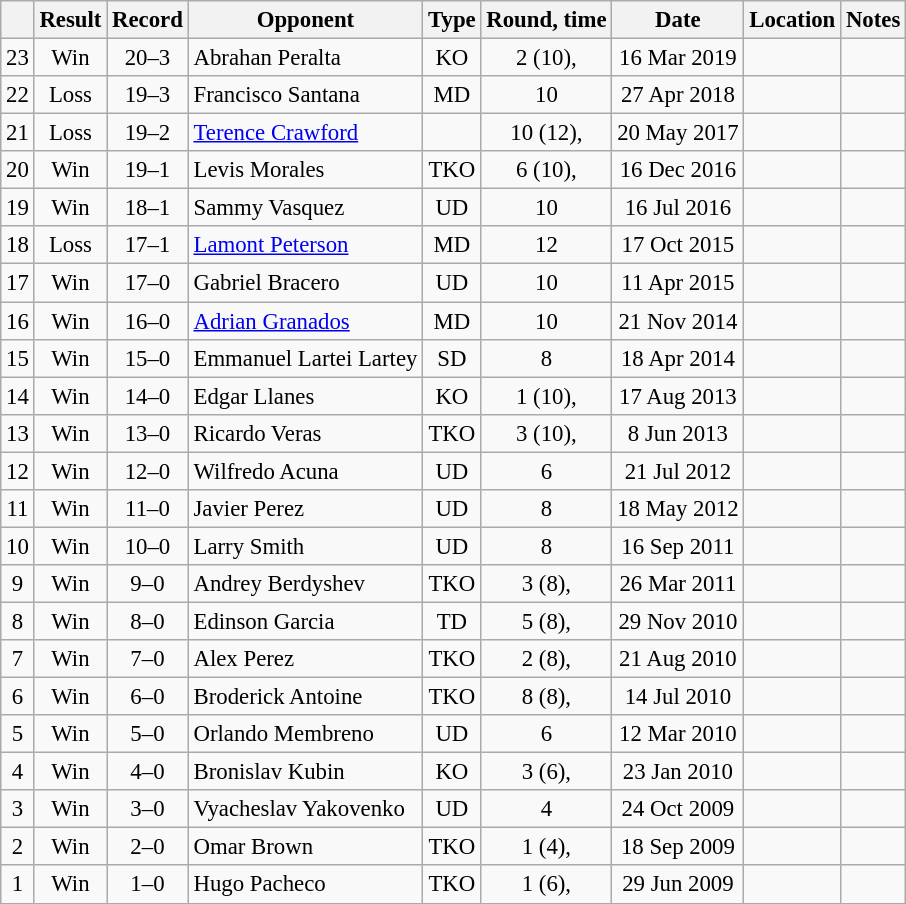<table class="wikitable" style="text-align:center; font-size:95%">
<tr>
<th></th>
<th>Result</th>
<th>Record</th>
<th>Opponent</th>
<th>Type</th>
<th>Round, time</th>
<th>Date</th>
<th>Location</th>
<th>Notes</th>
</tr>
<tr>
<td>23</td>
<td>Win</td>
<td>20–3</td>
<td style="text-align:left;"> Abrahan Peralta</td>
<td>KO</td>
<td>2 (10), </td>
<td>16 Mar 2019</td>
<td style="text-align:left;"> </td>
<td></td>
</tr>
<tr>
<td>22</td>
<td>Loss</td>
<td>19–3</td>
<td style="text-align:left;"> Francisco Santana</td>
<td>MD</td>
<td>10</td>
<td>27 Apr 2018</td>
<td style="text-align:left;"> </td>
<td></td>
</tr>
<tr>
<td>21</td>
<td>Loss</td>
<td>19–2</td>
<td style="text-align:left;"> <a href='#'>Terence Crawford</a></td>
<td></td>
<td>10 (12), </td>
<td>20 May 2017</td>
<td style="text-align:left;"> </td>
<td style="text-align:left;"></td>
</tr>
<tr>
<td>20</td>
<td>Win</td>
<td>19–1</td>
<td style="text-align:left;"> Levis Morales</td>
<td>TKO</td>
<td>6 (10), </td>
<td>16 Dec 2016</td>
<td style="text-align:left;"> </td>
<td></td>
</tr>
<tr>
<td>19</td>
<td>Win</td>
<td>18–1</td>
<td style="text-align:left;"> Sammy Vasquez</td>
<td>UD</td>
<td>10</td>
<td>16 Jul 2016</td>
<td style="text-align:left;"> </td>
<td></td>
</tr>
<tr>
<td>18</td>
<td>Loss</td>
<td>17–1</td>
<td style="text-align:left;"> <a href='#'>Lamont Peterson</a></td>
<td>MD</td>
<td>12</td>
<td>17 Oct 2015</td>
<td style="text-align:left;"> </td>
<td></td>
</tr>
<tr>
<td>17</td>
<td>Win</td>
<td>17–0</td>
<td style="text-align:left;"> Gabriel Bracero</td>
<td>UD</td>
<td>10</td>
<td>11 Apr 2015</td>
<td style="text-align:left;"> </td>
<td></td>
</tr>
<tr>
<td>16</td>
<td>Win</td>
<td>16–0</td>
<td style="text-align:left;"> <a href='#'>Adrian Granados</a></td>
<td>MD</td>
<td>10</td>
<td>21 Nov 2014</td>
<td style="text-align:left;"> </td>
<td></td>
</tr>
<tr>
<td>15</td>
<td>Win</td>
<td>15–0</td>
<td style="text-align:left;"> Emmanuel Lartei Lartey</td>
<td>SD</td>
<td>8</td>
<td>18 Apr 2014</td>
<td style="text-align:left;"> </td>
<td></td>
</tr>
<tr>
<td>14</td>
<td>Win</td>
<td>14–0</td>
<td style="text-align:left;"> Edgar Llanes</td>
<td>KO</td>
<td>1 (10), </td>
<td>17 Aug 2013</td>
<td style="text-align:left;"> </td>
<td></td>
</tr>
<tr>
<td>13</td>
<td>Win</td>
<td>13–0</td>
<td style="text-align:left;"> Ricardo Veras</td>
<td>TKO</td>
<td>3 (10), </td>
<td>8 Jun 2013</td>
<td style="text-align:left;"> </td>
<td></td>
</tr>
<tr>
<td>12</td>
<td>Win</td>
<td>12–0</td>
<td style="text-align:left;"> Wilfredo Acuna</td>
<td>UD</td>
<td>6</td>
<td>21 Jul 2012</td>
<td style="text-align:left;"> </td>
<td></td>
</tr>
<tr>
<td>11</td>
<td>Win</td>
<td>11–0</td>
<td style="text-align:left;"> Javier Perez</td>
<td>UD</td>
<td>8</td>
<td>18 May 2012</td>
<td style="text-align:left;"> </td>
<td></td>
</tr>
<tr>
<td>10</td>
<td>Win</td>
<td>10–0</td>
<td style="text-align:left;"> Larry Smith</td>
<td>UD</td>
<td>8</td>
<td>16 Sep 2011</td>
<td style="text-align:left;"> </td>
<td></td>
</tr>
<tr>
<td>9</td>
<td>Win</td>
<td>9–0</td>
<td style="text-align:left;"> Andrey Berdyshev</td>
<td>TKO</td>
<td>3 (8), </td>
<td>26 Mar 2011</td>
<td style="text-align:left;"> </td>
<td></td>
</tr>
<tr>
<td>8</td>
<td>Win</td>
<td>8–0</td>
<td style="text-align:left;"> Edinson Garcia</td>
<td>TD</td>
<td>5 (8), </td>
<td>29 Nov 2010</td>
<td style="text-align:left;"> </td>
<td></td>
</tr>
<tr>
<td>7</td>
<td>Win</td>
<td>7–0</td>
<td style="text-align:left;"> Alex Perez</td>
<td>TKO</td>
<td>2 (8), </td>
<td>21 Aug 2010</td>
<td style="text-align:left;"> </td>
<td></td>
</tr>
<tr>
<td>6</td>
<td>Win</td>
<td>6–0</td>
<td style="text-align:left;"> Broderick Antoine</td>
<td>TKO</td>
<td>8 (8), </td>
<td>14 Jul 2010</td>
<td style="text-align:left;"> </td>
<td></td>
</tr>
<tr>
<td>5</td>
<td>Win</td>
<td>5–0</td>
<td style="text-align:left;"> Orlando Membreno</td>
<td>UD</td>
<td>6</td>
<td>12 Mar 2010</td>
<td style="text-align:left;"> </td>
<td></td>
</tr>
<tr>
<td>4</td>
<td>Win</td>
<td>4–0</td>
<td style="text-align:left;"> Bronislav Kubin</td>
<td>KO</td>
<td>3 (6), </td>
<td>23 Jan 2010</td>
<td style="text-align:left;"> </td>
<td></td>
</tr>
<tr>
<td>3</td>
<td>Win</td>
<td>3–0</td>
<td style="text-align:left;"> Vyacheslav Yakovenko</td>
<td>UD</td>
<td>4</td>
<td>24 Oct 2009</td>
<td style="text-align:left;"> </td>
<td></td>
</tr>
<tr>
<td>2</td>
<td>Win</td>
<td>2–0</td>
<td style="text-align:left;"> Omar Brown</td>
<td>TKO</td>
<td>1 (4), </td>
<td>18 Sep 2009</td>
<td style="text-align:left;"> </td>
<td></td>
</tr>
<tr>
<td>1</td>
<td>Win</td>
<td>1–0</td>
<td style="text-align:left;"> Hugo Pacheco</td>
<td>TKO</td>
<td>1 (6), </td>
<td>29 Jun 2009</td>
<td style="text-align:left;"> </td>
<td></td>
</tr>
</table>
